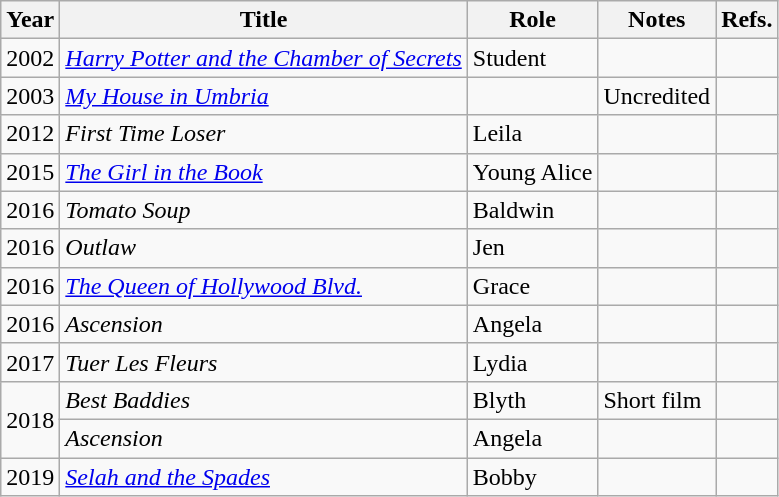<table class="wikitable sortable">
<tr>
<th>Year</th>
<th>Title</th>
<th>Role</th>
<th class="unsortable">Notes</th>
<th class="unsortable">Refs.</th>
</tr>
<tr>
<td>2002</td>
<td><em><a href='#'>Harry Potter and the Chamber of Secrets</a></em></td>
<td>Student</td>
<td></td>
<td></td>
</tr>
<tr>
<td>2003</td>
<td><em><a href='#'>My House in Umbria</a></em></td>
<td></td>
<td>Uncredited</td>
<td></td>
</tr>
<tr>
<td>2012</td>
<td><em>First Time Loser</em></td>
<td>Leila</td>
<td></td>
<td></td>
</tr>
<tr>
<td>2015</td>
<td><em><a href='#'>The Girl in the Book</a></em></td>
<td>Young Alice</td>
<td></td>
<td></td>
</tr>
<tr>
<td>2016</td>
<td><em>Tomato Soup</em></td>
<td>Baldwin</td>
<td></td>
<td></td>
</tr>
<tr>
<td>2016</td>
<td><em>Outlaw</em></td>
<td>Jen</td>
<td></td>
<td></td>
</tr>
<tr>
<td>2016</td>
<td><em><a href='#'>The Queen of Hollywood Blvd.</a></em></td>
<td>Grace</td>
<td></td>
<td></td>
</tr>
<tr>
<td>2016</td>
<td><em>Ascension</em></td>
<td>Angela</td>
<td></td>
<td></td>
</tr>
<tr>
<td>2017</td>
<td><em>Tuer Les Fleurs</em></td>
<td>Lydia</td>
<td></td>
<td></td>
</tr>
<tr>
<td rowspan="2">2018</td>
<td><em>Best Baddies</em></td>
<td>Blyth</td>
<td>Short film</td>
<td></td>
</tr>
<tr>
<td><em>Ascension</em></td>
<td>Angela</td>
<td></td>
<td></td>
</tr>
<tr>
<td>2019</td>
<td><em><a href='#'>Selah and the Spades</a></em></td>
<td>Bobby</td>
<td></td>
<td></td>
</tr>
</table>
